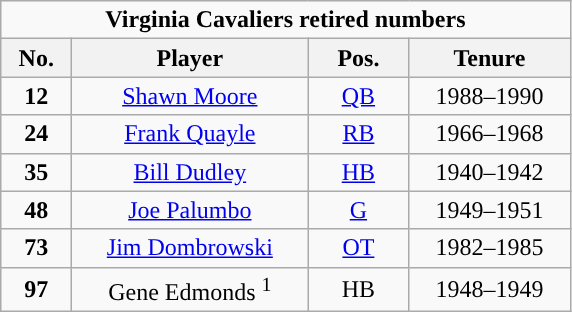<table class="wikitable sortable" style="text-align:center">
<tr>
<td colspan="5"><strong>Virginia Cavaliers retired numbers</strong></td>
</tr>
<tr>
<th style="width:40px; ">No.</th>
<th style="width:150px; ">Player</th>
<th style="width:60px; ">Pos.</th>
<th style="width:100px; ">Tenure</th>
</tr>
<tr>
<td><strong>12</strong></td>
<td><a href='#'>Shawn Moore</a></td>
<td><a href='#'>QB</a></td>
<td>1988–1990</td>
</tr>
<tr>
<td><strong>24</strong></td>
<td><a href='#'>Frank Quayle</a></td>
<td><a href='#'>RB</a></td>
<td>1966–1968</td>
</tr>
<tr>
<td><strong>35</strong></td>
<td><a href='#'>Bill Dudley</a></td>
<td><a href='#'>HB</a></td>
<td>1940–1942</td>
</tr>
<tr>
<td><strong>48</strong></td>
<td><a href='#'>Joe Palumbo</a></td>
<td><a href='#'>G</a></td>
<td>1949–1951</td>
</tr>
<tr>
<td><strong>73</strong></td>
<td><a href='#'>Jim Dombrowski</a></td>
<td><a href='#'>OT</a></td>
<td>1982–1985</td>
</tr>
<tr>
<td><strong>97</strong></td>
<td>Gene Edmonds <sup>1</sup></td>
<td>HB</td>
<td>1948–1949</td>
</tr>
</table>
